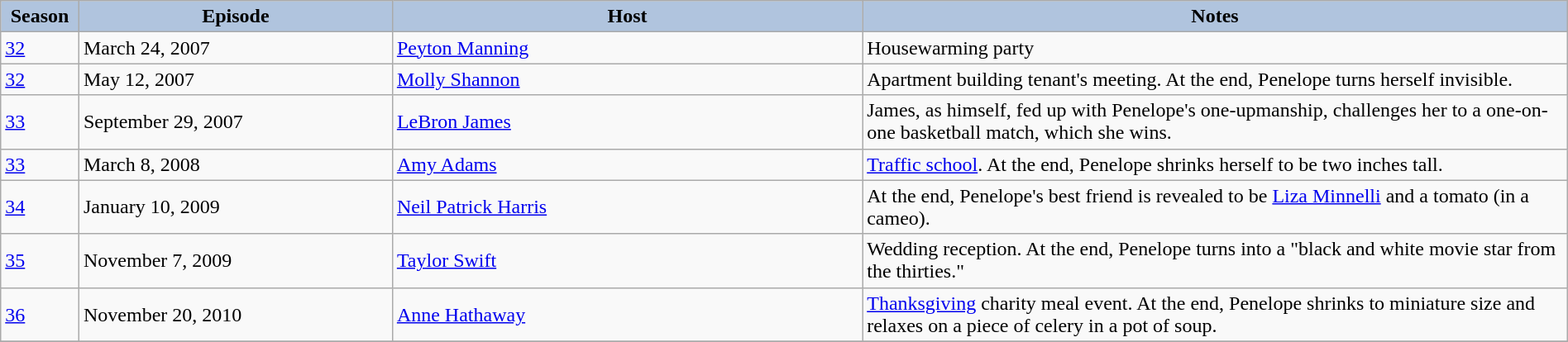<table class="wikitable" style="width:100%;">
<tr>
<th style="background:#B0C4DE;" width="5%">Season</th>
<th style="background:#B0C4DE;" width="20%">Episode</th>
<th style="background:#B0C4DE;" width="30%">Host</th>
<th style="background:#B0C4DE;" width="45%">Notes</th>
</tr>
<tr>
<td><a href='#'>32</a></td>
<td>March 24, 2007</td>
<td><a href='#'>Peyton Manning</a></td>
<td>Housewarming party</td>
</tr>
<tr>
<td><a href='#'>32</a></td>
<td>May 12, 2007</td>
<td><a href='#'>Molly Shannon</a></td>
<td>Apartment building tenant's meeting. At the end, Penelope turns herself invisible.</td>
</tr>
<tr>
<td><a href='#'>33</a></td>
<td>September 29, 2007</td>
<td><a href='#'>LeBron James</a></td>
<td>James, as himself, fed up with Penelope's one-upmanship, challenges her to a one-on-one basketball match, which she wins.</td>
</tr>
<tr>
<td><a href='#'>33</a></td>
<td>March 8, 2008</td>
<td><a href='#'>Amy Adams</a></td>
<td><a href='#'>Traffic school</a>. At the end, Penelope shrinks herself to be two inches tall.</td>
</tr>
<tr>
<td><a href='#'>34</a></td>
<td>January 10, 2009</td>
<td><a href='#'>Neil Patrick Harris</a></td>
<td>At the end, Penelope's best friend is revealed to be <a href='#'>Liza Minnelli</a> and a tomato (in a cameo).</td>
</tr>
<tr>
<td><a href='#'>35</a></td>
<td>November 7, 2009</td>
<td><a href='#'>Taylor Swift</a></td>
<td>Wedding reception. At the end, Penelope turns into a "black and white movie star from the thirties."</td>
</tr>
<tr>
<td><a href='#'>36</a></td>
<td>November 20, 2010</td>
<td><a href='#'>Anne Hathaway</a></td>
<td><a href='#'>Thanksgiving</a> charity meal event. At the end, Penelope shrinks to miniature size and relaxes on a piece of celery in a pot of soup.</td>
</tr>
<tr>
</tr>
</table>
